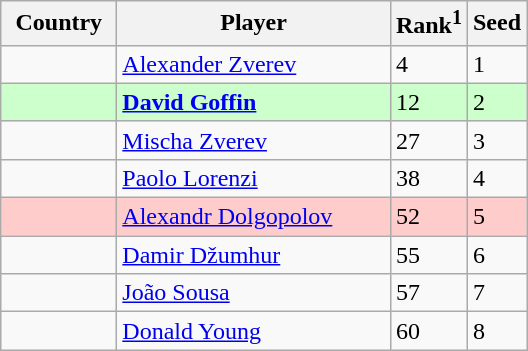<table class="sortable wikitable">
<tr>
<th style="width:70px;">Country</th>
<th style="width:175px;">Player</th>
<th>Rank<sup>1</sup></th>
<th>Seed</th>
</tr>
<tr>
<td></td>
<td><a href='#'>Alexander Zverev</a></td>
<td>4</td>
<td>1</td>
</tr>
<tr style="background:#cfc;">
<td></td>
<td><strong><a href='#'>David Goffin</a></strong></td>
<td>12</td>
<td>2</td>
</tr>
<tr>
<td></td>
<td><a href='#'>Mischa Zverev</a></td>
<td>27</td>
<td>3</td>
</tr>
<tr>
<td></td>
<td><a href='#'>Paolo Lorenzi</a></td>
<td>38</td>
<td>4</td>
</tr>
<tr style="background:#fcc;">
<td></td>
<td><a href='#'>Alexandr Dolgopolov</a></td>
<td>52</td>
<td>5</td>
</tr>
<tr>
<td></td>
<td><a href='#'>Damir Džumhur</a></td>
<td>55</td>
<td>6</td>
</tr>
<tr>
<td></td>
<td><a href='#'>João Sousa</a></td>
<td>57</td>
<td>7</td>
</tr>
<tr>
<td></td>
<td><a href='#'>Donald Young</a></td>
<td>60</td>
<td>8</td>
</tr>
</table>
